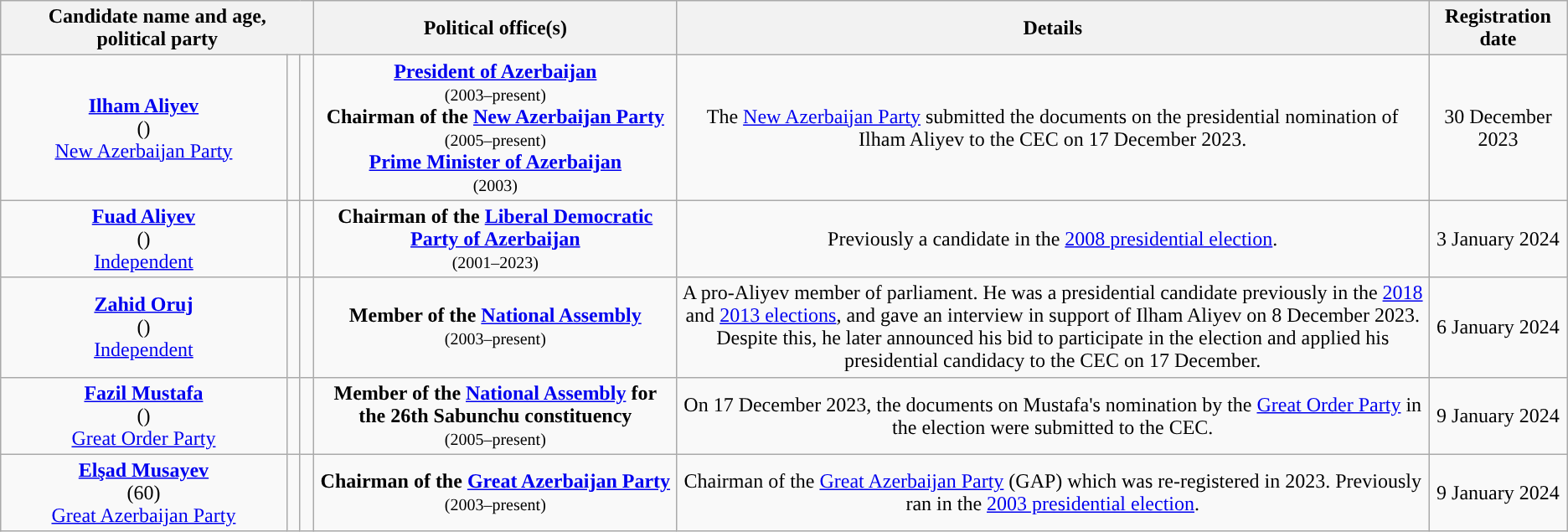<table class="wikitable" style="text-align:center;">
<tr>
<th colspan="3" style="width:20%;">Candidate name and age,<br>political party</th>
<th>Political office(s)</th>
<th style="width:48%;">Details</th>
<th>Registration date</th>
</tr>
<tr>
<td><strong><a href='#'>Ilham Aliyev</a></strong><br>()<br><a href='#'>New Azerbaijan Party</a></td>
<td></td>
<td style="background-color:"></td>
<td><strong><a href='#'>President of Azerbaijan</a></strong><br><small>(2003–present)</small><br><strong>Chairman of the <a href='#'>New Azerbaijan Party</a></strong><br><small>(2005–present)</small><strong><br><a href='#'>Prime Minister of Azerbaijan</a></strong><br><small>(2003)</small></td>
<td>The <a href='#'>New Azerbaijan Party</a> submitted the documents on the presidential nomination of Ilham Aliyev to the CEC on 17 December 2023.</td>
<td>30 December 2023</td>
</tr>
<tr>
<td><strong><a href='#'>Fuad Aliyev</a></strong><br>()<br><a href='#'>Independent</a></td>
<td></td>
<td style="background-color:"></td>
<td><strong>Chairman of the <a href='#'>Liberal Democratic Party of Azerbaijan</a></strong><br><small>(2001–2023)</small></td>
<td>Previously a candidate in the <a href='#'>2008 presidential election</a>.</td>
<td>3 January 2024</td>
</tr>
<tr>
<td><strong><a href='#'>Zahid Oruj</a></strong><br>()<br><a href='#'>Independent</a></td>
<td></td>
<td style="background-color:"></td>
<td><strong>Member of the <a href='#'>National Assembly</a></strong><br><small>(2003–present)</small></td>
<td>A pro-Aliyev member of parliament. He was a presidential candidate previously in the <a href='#'>2018</a> and <a href='#'>2013 elections</a>, and gave an interview in support of Ilham Aliyev on 8 December 2023. Despite this, he later announced his bid to participate in the election and applied his presidential candidacy to the CEC on 17 December.</td>
<td>6 January 2024</td>
</tr>
<tr>
<td><strong><a href='#'>Fazil Mustafa</a></strong><br>()<br><a href='#'>Great Order Party</a></td>
<td></td>
<td style="background-color:"></td>
<td><strong>Member of the <a href='#'>National Assembly</a> for the 26th Sabunchu constituency</strong><br><small>(2005–present)</small></td>
<td>On 17 December 2023, the documents on Mustafa's nomination by the <a href='#'>Great Order Party</a> in the election were submitted to the CEC.</td>
<td>9 January 2024</td>
</tr>
<tr>
<td><strong><a href='#'>Elşad Musayev</a></strong><br>(60)<br><a href='#'>Great Azerbaijan Party</a></td>
<td></td>
<td style="background-color:"></td>
<td><strong>Chairman of the <a href='#'>Great Azerbaijan Party</a></strong><br><small>(2003–present)</small></td>
<td>Chairman of the <a href='#'>Great Azerbaijan Party</a> (GAP) which was re-registered in 2023. Previously ran in the <a href='#'>2003 presidential election</a>.</td>
<td>9 January 2024</td>
</tr>
</table>
